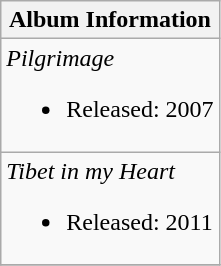<table class="wikitable">
<tr>
<th>Album Information</th>
</tr>
<tr>
<td><em>Pilgrimage</em><br><ul><li>Released: 2007</li></ul></td>
</tr>
<tr>
<td><em>Tibet in my Heart</em><br><ul><li>Released: 2011</li></ul></td>
</tr>
<tr>
</tr>
</table>
